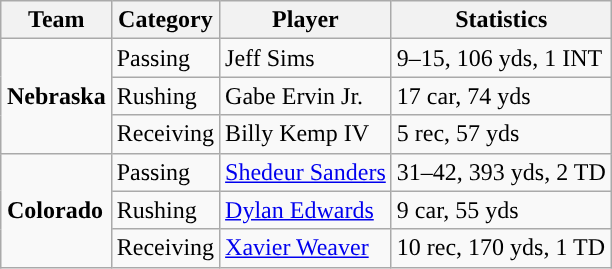<table class="wikitable" style="float: right;">
<tr>
<th>Team</th>
<th>Category</th>
<th>Player</th>
<th>Statistics</th>
</tr>
<tr>
<td rowspan=3><strong>Nebraska</strong></td>
<td>Passing</td>
<td>Jeff Sims</td>
<td>9–15, 106 yds, 1 INT</td>
</tr>
<tr>
<td>Rushing</td>
<td>Gabe Ervin Jr.</td>
<td>17 car, 74 yds</td>
</tr>
<tr>
<td>Receiving</td>
<td>Billy Kemp IV</td>
<td>5 rec, 57 yds</td>
</tr>
<tr>
<td rowspan=3><strong>Colorado</strong></td>
<td>Passing</td>
<td><a href='#'>Shedeur Sanders</a></td>
<td>31–42, 393 yds, 2 TD</td>
</tr>
<tr>
<td>Rushing</td>
<td><a href='#'>Dylan Edwards</a></td>
<td>9 car, 55 yds</td>
</tr>
<tr>
<td>Receiving</td>
<td><a href='#'>Xavier Weaver</a></td>
<td>10 rec, 170 yds, 1 TD</td>
</tr>
</table>
